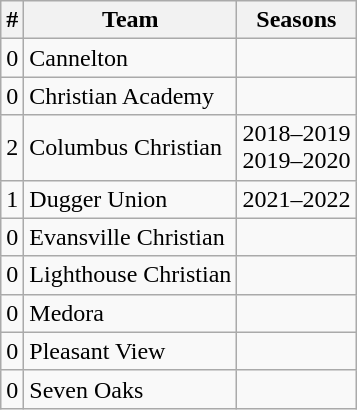<table class="wikitable" style=>
<tr>
<th>#</th>
<th>Team</th>
<th>Seasons</th>
</tr>
<tr>
<td>0</td>
<td>Cannelton</td>
<td></td>
</tr>
<tr>
<td>0</td>
<td>Christian Academy</td>
<td></td>
</tr>
<tr>
<td>2</td>
<td>Columbus Christian</td>
<td>2018–2019<br>2019–2020</td>
</tr>
<tr>
<td>1</td>
<td>Dugger Union</td>
<td>2021–2022</td>
</tr>
<tr>
<td>0</td>
<td>Evansville Christian</td>
<td></td>
</tr>
<tr>
<td>0</td>
<td>Lighthouse Christian</td>
<td></td>
</tr>
<tr>
<td>0</td>
<td>Medora</td>
<td></td>
</tr>
<tr>
<td>0</td>
<td>Pleasant View</td>
<td></td>
</tr>
<tr>
<td>0</td>
<td>Seven Oaks</td>
<td></td>
</tr>
</table>
